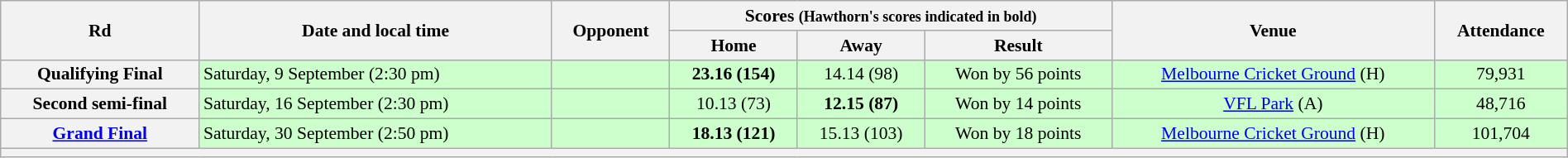<table class="wikitable" style="font-size:90%; text-align:center; width: 100%; margin-left: auto; margin-right: auto">
<tr>
<th rowspan="2">Rd</th>
<th rowspan="2">Date and local time</th>
<th rowspan="2">Opponent</th>
<th colspan="3">Scores <small>(Hawthorn's scores indicated in bold)</small></th>
<th rowspan="2">Venue</th>
<th rowspan="2">Attendance</th>
</tr>
<tr>
<th>Home</th>
<th>Away</th>
<th>Result</th>
</tr>
<tr style="background:#cfc">
<th>Qualifying Final</th>
<td align=left>Saturday, 9 September (2:30 pm)</td>
<td align=left></td>
<td><strong>23.16 (154)</strong></td>
<td>14.14 (98)</td>
<td>Won by 56 points</td>
<td><a href='#'>Melbourne Cricket Ground</a> (H)</td>
<td>79,931</td>
</tr>
<tr style="background:#cfc">
<th>Second semi-final</th>
<td align=left>Saturday, 16 September (2:30 pm)</td>
<td align=left></td>
<td>10.13 (73)</td>
<td><strong>12.15 (87)</strong></td>
<td>Won by 14 points</td>
<td><a href='#'>VFL Park</a> (A)</td>
<td>48,716</td>
</tr>
<tr style="background:#cfc">
<th><a href='#'>Grand Final</a></th>
<td align=left>Saturday, 30 September (2:50 pm)</td>
<td align=left></td>
<td><strong>18.13 (121)</strong></td>
<td>15.13 (103)</td>
<td>Won by 18 points</td>
<td><a href='#'>Melbourne Cricket Ground</a> (H)</td>
<td>101,704</td>
</tr>
<tr>
<th colspan="8"></th>
</tr>
</table>
